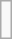<table class="wikitable mw-collapsible mw-collapsed">
<tr>
<td><br>















</td>
</tr>
</table>
